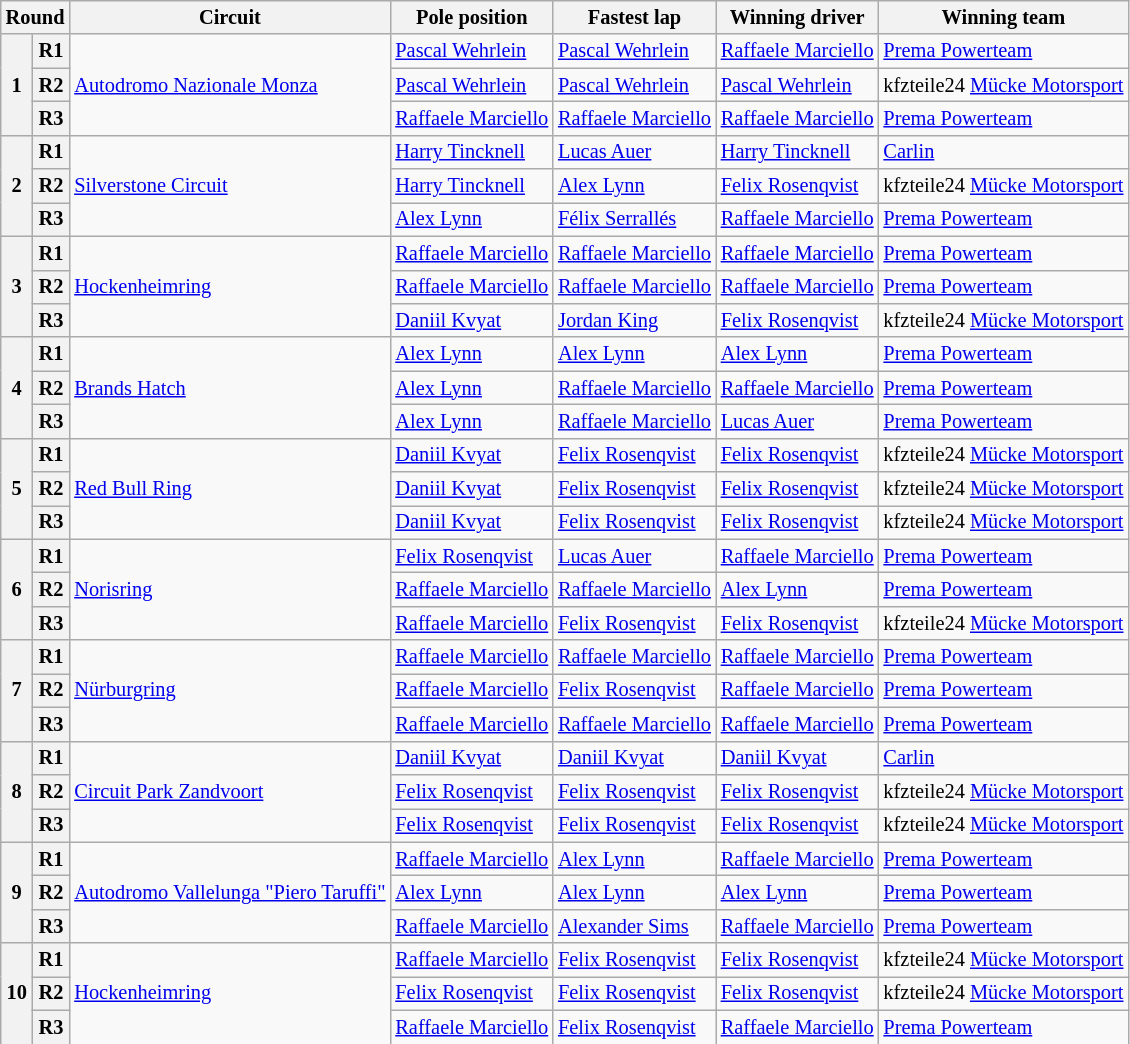<table class="wikitable" style="font-size: 85%">
<tr>
<th colspan="2">Round</th>
<th>Circuit</th>
<th>Pole position</th>
<th>Fastest lap</th>
<th>Winning driver</th>
<th>Winning team</th>
</tr>
<tr>
<th rowspan=3>1</th>
<th>R1</th>
<td rowspan=3> <a href='#'>Autodromo Nazionale Monza</a></td>
<td> <a href='#'>Pascal Wehrlein</a></td>
<td> <a href='#'>Pascal Wehrlein</a></td>
<td> <a href='#'>Raffaele Marciello</a></td>
<td> <a href='#'>Prema Powerteam</a></td>
</tr>
<tr>
<th>R2</th>
<td> <a href='#'>Pascal Wehrlein</a></td>
<td> <a href='#'>Pascal Wehrlein</a></td>
<td> <a href='#'>Pascal Wehrlein</a></td>
<td nowrap> kfzteile24 <a href='#'>Mücke Motorsport</a></td>
</tr>
<tr>
<th>R3</th>
<td> <a href='#'>Raffaele Marciello</a></td>
<td> <a href='#'>Raffaele Marciello</a></td>
<td> <a href='#'>Raffaele Marciello</a></td>
<td> <a href='#'>Prema Powerteam</a></td>
</tr>
<tr>
<th rowspan=3>2</th>
<th>R1</th>
<td rowspan=3> <a href='#'>Silverstone Circuit</a></td>
<td> <a href='#'>Harry Tincknell</a></td>
<td> <a href='#'>Lucas Auer</a></td>
<td> <a href='#'>Harry Tincknell</a></td>
<td> <a href='#'>Carlin</a></td>
</tr>
<tr>
<th>R2</th>
<td> <a href='#'>Harry Tincknell</a></td>
<td> <a href='#'>Alex Lynn</a></td>
<td> <a href='#'>Felix Rosenqvist</a></td>
<td> kfzteile24 <a href='#'>Mücke Motorsport</a></td>
</tr>
<tr>
<th>R3</th>
<td> <a href='#'>Alex Lynn</a></td>
<td> <a href='#'>Félix Serrallés</a></td>
<td> <a href='#'>Raffaele Marciello</a></td>
<td> <a href='#'>Prema Powerteam</a></td>
</tr>
<tr>
<th rowspan=3>3</th>
<th>R1</th>
<td rowspan=3> <a href='#'>Hockenheimring</a></td>
<td nowrap> <a href='#'>Raffaele Marciello</a></td>
<td nowrap> <a href='#'>Raffaele Marciello</a></td>
<td nowrap> <a href='#'>Raffaele Marciello</a></td>
<td> <a href='#'>Prema Powerteam</a></td>
</tr>
<tr>
<th>R2</th>
<td> <a href='#'>Raffaele Marciello</a></td>
<td> <a href='#'>Raffaele Marciello</a></td>
<td> <a href='#'>Raffaele Marciello</a></td>
<td> <a href='#'>Prema Powerteam</a></td>
</tr>
<tr>
<th>R3</th>
<td> <a href='#'>Daniil Kvyat</a></td>
<td> <a href='#'>Jordan King</a></td>
<td> <a href='#'>Felix Rosenqvist</a></td>
<td> kfzteile24 <a href='#'>Mücke Motorsport</a></td>
</tr>
<tr>
<th rowspan=3>4</th>
<th>R1</th>
<td rowspan=3> <a href='#'>Brands Hatch</a></td>
<td> <a href='#'>Alex Lynn</a></td>
<td> <a href='#'>Alex Lynn</a></td>
<td> <a href='#'>Alex Lynn</a></td>
<td> <a href='#'>Prema Powerteam</a></td>
</tr>
<tr>
<th>R2</th>
<td> <a href='#'>Alex Lynn</a></td>
<td> <a href='#'>Raffaele Marciello</a></td>
<td> <a href='#'>Raffaele Marciello</a></td>
<td> <a href='#'>Prema Powerteam</a></td>
</tr>
<tr>
<th>R3</th>
<td> <a href='#'>Alex Lynn</a></td>
<td> <a href='#'>Raffaele Marciello</a></td>
<td> <a href='#'>Lucas Auer</a></td>
<td> <a href='#'>Prema Powerteam</a></td>
</tr>
<tr>
<th rowspan=3>5</th>
<th>R1</th>
<td rowspan=3> <a href='#'>Red Bull Ring</a></td>
<td> <a href='#'>Daniil Kvyat</a></td>
<td> <a href='#'>Felix Rosenqvist</a></td>
<td> <a href='#'>Felix Rosenqvist</a></td>
<td> kfzteile24 <a href='#'>Mücke Motorsport</a></td>
</tr>
<tr>
<th>R2</th>
<td> <a href='#'>Daniil Kvyat</a></td>
<td> <a href='#'>Felix Rosenqvist</a></td>
<td> <a href='#'>Felix Rosenqvist</a></td>
<td> kfzteile24 <a href='#'>Mücke Motorsport</a></td>
</tr>
<tr>
<th>R3</th>
<td> <a href='#'>Daniil Kvyat</a></td>
<td> <a href='#'>Felix Rosenqvist</a></td>
<td> <a href='#'>Felix Rosenqvist</a></td>
<td> kfzteile24 <a href='#'>Mücke Motorsport</a></td>
</tr>
<tr>
<th rowspan=3>6</th>
<th>R1</th>
<td rowspan=3> <a href='#'>Norisring</a></td>
<td> <a href='#'>Felix Rosenqvist</a></td>
<td> <a href='#'>Lucas Auer</a></td>
<td> <a href='#'>Raffaele Marciello</a></td>
<td> <a href='#'>Prema Powerteam</a></td>
</tr>
<tr>
<th>R2</th>
<td> <a href='#'>Raffaele Marciello</a></td>
<td> <a href='#'>Raffaele Marciello</a></td>
<td> <a href='#'>Alex Lynn</a></td>
<td> <a href='#'>Prema Powerteam</a></td>
</tr>
<tr>
<th>R3</th>
<td> <a href='#'>Raffaele Marciello</a></td>
<td> <a href='#'>Felix Rosenqvist</a></td>
<td> <a href='#'>Felix Rosenqvist</a></td>
<td> kfzteile24 <a href='#'>Mücke Motorsport</a></td>
</tr>
<tr>
<th rowspan=3>7</th>
<th>R1</th>
<td rowspan=3> <a href='#'>Nürburgring</a></td>
<td> <a href='#'>Raffaele Marciello</a></td>
<td> <a href='#'>Raffaele Marciello</a></td>
<td> <a href='#'>Raffaele Marciello</a></td>
<td> <a href='#'>Prema Powerteam</a></td>
</tr>
<tr>
<th>R2</th>
<td> <a href='#'>Raffaele Marciello</a></td>
<td> <a href='#'>Felix Rosenqvist</a></td>
<td> <a href='#'>Raffaele Marciello</a></td>
<td> <a href='#'>Prema Powerteam</a></td>
</tr>
<tr>
<th>R3</th>
<td> <a href='#'>Raffaele Marciello</a></td>
<td> <a href='#'>Raffaele Marciello</a></td>
<td> <a href='#'>Raffaele Marciello</a></td>
<td> <a href='#'>Prema Powerteam</a></td>
</tr>
<tr>
<th rowspan=3>8</th>
<th>R1</th>
<td rowspan=3> <a href='#'>Circuit Park Zandvoort</a></td>
<td> <a href='#'>Daniil Kvyat</a></td>
<td> <a href='#'>Daniil Kvyat</a></td>
<td> <a href='#'>Daniil Kvyat</a></td>
<td> <a href='#'>Carlin</a></td>
</tr>
<tr>
<th>R2</th>
<td> <a href='#'>Felix Rosenqvist</a></td>
<td> <a href='#'>Felix Rosenqvist</a></td>
<td> <a href='#'>Felix Rosenqvist</a></td>
<td> kfzteile24 <a href='#'>Mücke Motorsport</a></td>
</tr>
<tr>
<th>R3</th>
<td> <a href='#'>Felix Rosenqvist</a></td>
<td> <a href='#'>Felix Rosenqvist</a></td>
<td> <a href='#'>Felix Rosenqvist</a></td>
<td> kfzteile24 <a href='#'>Mücke Motorsport</a></td>
</tr>
<tr>
<th rowspan=3>9</th>
<th>R1</th>
<td rowspan=3 nowrap>  <a href='#'>Autodromo Vallelunga "Piero Taruffi"</a></td>
<td> <a href='#'>Raffaele Marciello</a></td>
<td> <a href='#'>Alex Lynn</a></td>
<td> <a href='#'>Raffaele Marciello</a></td>
<td> <a href='#'>Prema Powerteam</a></td>
</tr>
<tr>
<th>R2</th>
<td> <a href='#'>Alex Lynn</a></td>
<td> <a href='#'>Alex Lynn</a></td>
<td> <a href='#'>Alex Lynn</a></td>
<td> <a href='#'>Prema Powerteam</a></td>
</tr>
<tr>
<th>R3</th>
<td> <a href='#'>Raffaele Marciello</a></td>
<td> <a href='#'>Alexander Sims</a></td>
<td> <a href='#'>Raffaele Marciello</a></td>
<td> <a href='#'>Prema Powerteam</a></td>
</tr>
<tr>
<th rowspan=3>10</th>
<th>R1</th>
<td rowspan=3> <a href='#'>Hockenheimring</a></td>
<td> <a href='#'>Raffaele Marciello</a></td>
<td> <a href='#'>Felix Rosenqvist</a></td>
<td> <a href='#'>Felix Rosenqvist</a></td>
<td> kfzteile24 <a href='#'>Mücke Motorsport</a></td>
</tr>
<tr>
<th>R2</th>
<td> <a href='#'>Felix Rosenqvist</a></td>
<td> <a href='#'>Felix Rosenqvist</a></td>
<td> <a href='#'>Felix Rosenqvist</a></td>
<td> kfzteile24 <a href='#'>Mücke Motorsport</a></td>
</tr>
<tr>
<th>R3</th>
<td> <a href='#'>Raffaele Marciello</a></td>
<td> <a href='#'>Felix Rosenqvist</a></td>
<td> <a href='#'>Raffaele Marciello</a></td>
<td> <a href='#'>Prema Powerteam</a></td>
</tr>
</table>
